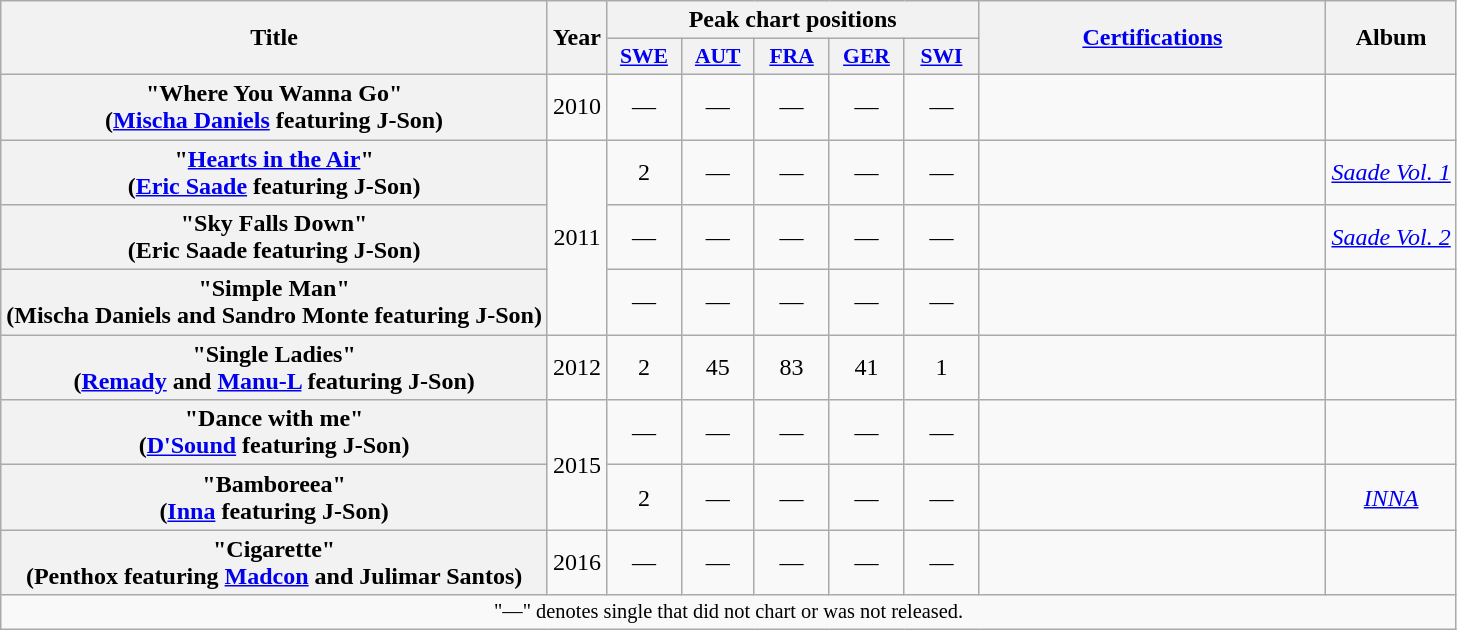<table class="wikitable plainrowheaders" style="text-align:center;">
<tr>
<th scope="col" rowspan="2">Title</th>
<th scope="col" rowspan="2">Year</th>
<th scope="col" colspan="5">Peak chart positions</th>
<th scope="col" rowspan="2" style="width:14em;"><a href='#'>Certifications</a></th>
<th scope="col" rowspan="2">Album</th>
</tr>
<tr>
<th scope="col" style="width:3em;font-size:90%;"><a href='#'>SWE</a><br></th>
<th scope="col" style="width:2.9em;font-size:90%;"><a href='#'>AUT</a><br></th>
<th scope="col" style="width:3em;font-size:90%;"><a href='#'>FRA</a><br></th>
<th scope="col" style="width:3em;font-size:90%;"><a href='#'>GER</a><br></th>
<th scope="col" style="width:3em;font-size:90%;"><a href='#'>SWI</a><br></th>
</tr>
<tr>
<th scope="row">"Where You Wanna Go"<br><span>(<a href='#'>Mischa Daniels</a> featuring J-Son)</span></th>
<td>2010</td>
<td>—</td>
<td>—</td>
<td>—</td>
<td>—</td>
<td>—</td>
<td></td>
<td></td>
</tr>
<tr>
<th scope="row">"<a href='#'>Hearts in the Air</a>"<br><span>(<a href='#'>Eric Saade</a> featuring J-Son)</span></th>
<td rowspan="3">2011</td>
<td>2</td>
<td>—</td>
<td>—</td>
<td>—</td>
<td>—</td>
<td></td>
<td><em><a href='#'>Saade Vol. 1</a></em></td>
</tr>
<tr>
<th scope="row">"Sky Falls Down"<br><span>(Eric Saade featuring J-Son)</span></th>
<td>—</td>
<td>—</td>
<td>—</td>
<td>—</td>
<td>—</td>
<td></td>
<td><em><a href='#'>Saade Vol. 2</a></em></td>
</tr>
<tr>
<th scope="row">"Simple Man"<br><span>(Mischa Daniels and Sandro Monte featuring J-Son)</span></th>
<td>—</td>
<td>—</td>
<td>—</td>
<td>—</td>
<td>—</td>
<td></td>
<td></td>
</tr>
<tr>
<th scope="row">"Single Ladies"<br><span>(<a href='#'>Remady</a> and <a href='#'>Manu-L</a> featuring J-Son)</span></th>
<td>2012</td>
<td>2</td>
<td>45</td>
<td>83</td>
<td>41</td>
<td>1</td>
<td></td>
<td></td>
</tr>
<tr>
<th scope="row">"Dance with me"<br><span>(<a href='#'>D'Sound</a> featuring J-Son)</span></th>
<td rowspan="2">2015</td>
<td>—</td>
<td>—</td>
<td>—</td>
<td>—</td>
<td>—</td>
<td></td>
<td></td>
</tr>
<tr>
<th scope="row">"Bamboreea"<br><span>(<a href='#'>Inna</a> featuring J-Son)</span></th>
<td>2</td>
<td>—</td>
<td>—</td>
<td>—</td>
<td>—</td>
<td></td>
<td><em><a href='#'>INNA</a></em></td>
</tr>
<tr>
<th scope="row">"Cigarette"<br><span>(Penthox featuring <a href='#'>Madcon</a> and Julimar Santos)</span></th>
<td>2016</td>
<td>—</td>
<td>—</td>
<td>—</td>
<td>—</td>
<td>—</td>
<td></td>
<td></td>
</tr>
<tr>
<td colspan="16" style="text-align:center; font-size:85%;">"—" denotes single that did not chart or was not released.</td>
</tr>
</table>
